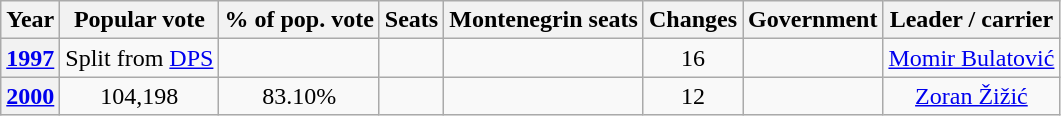<table class="wikitable" style="text-align:center">
<tr>
<th>Year</th>
<th>Popular vote</th>
<th>% of pop. vote</th>
<th>Seats</th>
<th>Montenegrin seats</th>
<th>Changes</th>
<th>Government</th>
<th>Leader / carrier</th>
</tr>
<tr>
<th><a href='#'>1997</a></th>
<td>Split from <a href='#'>DPS</a></td>
<td></td>
<td></td>
<td></td>
<td> 16</td>
<td></td>
<td><a href='#'>Momir Bulatović</a></td>
</tr>
<tr>
<th><a href='#'>2000</a></th>
<td>104,198</td>
<td>83.10%</td>
<td></td>
<td></td>
<td> 12</td>
<td></td>
<td><a href='#'>Zoran Žižić</a></td>
</tr>
</table>
